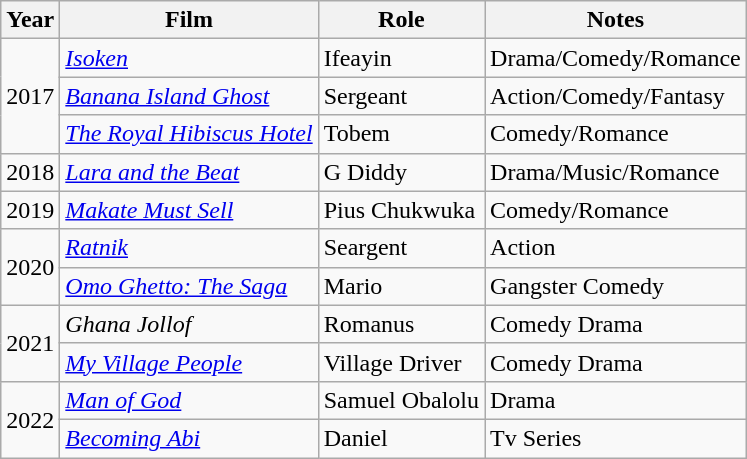<table class="wikitable">
<tr>
<th>Year</th>
<th>Film</th>
<th>Role</th>
<th>Notes</th>
</tr>
<tr>
<td rowspan="3">2017</td>
<td><em><a href='#'>Isoken</a></em></td>
<td>Ifeayin</td>
<td>Drama/Comedy/Romance</td>
</tr>
<tr>
<td><em><a href='#'>Banana Island Ghost</a></em></td>
<td>Sergeant</td>
<td>Action/Comedy/Fantasy</td>
</tr>
<tr>
<td><em><a href='#'>The Royal Hibiscus Hotel</a></em></td>
<td>Tobem</td>
<td>Comedy/Romance</td>
</tr>
<tr>
<td>2018</td>
<td><em><a href='#'>Lara and the Beat</a></em></td>
<td>G Diddy</td>
<td>Drama/Music/Romance</td>
</tr>
<tr>
<td>2019</td>
<td><em><a href='#'>Makate Must Sell</a></em></td>
<td>Pius Chukwuka</td>
<td>Comedy/Romance</td>
</tr>
<tr>
<td rowspan="2">2020</td>
<td><em><a href='#'>Ratnik</a></em></td>
<td>Seargent</td>
<td>Action</td>
</tr>
<tr>
<td><em><a href='#'>Omo Ghetto: The Saga</a></em></td>
<td>Mario</td>
<td>Gangster Comedy</td>
</tr>
<tr>
<td rowspan="2">2021</td>
<td><em>Ghana Jollof</em></td>
<td>Romanus</td>
<td>Comedy Drama</td>
</tr>
<tr>
<td><em><a href='#'>My Village People</a></em></td>
<td>Village Driver</td>
<td>Comedy Drama</td>
</tr>
<tr>
<td rowspan="2">2022</td>
<td><em><a href='#'>Man of God</a></em></td>
<td>Samuel Obalolu</td>
<td>Drama</td>
</tr>
<tr>
<td><a href='#'><em>Becoming Abi</em></a></td>
<td>Daniel</td>
<td>Tv Series</td>
</tr>
</table>
